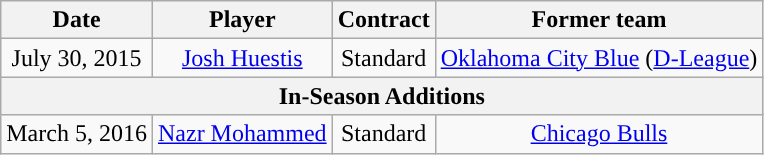<table class="wikitable" style="text-align: center">
<tr>
<th>Date</th>
<th>Player</th>
<th>Contract</th>
<th>Former team</th>
</tr>
<tr style="text-align: center">
<td>July 30, 2015</td>
<td><a href='#'>Josh Huestis</a></td>
<td>Standard</td>
<td><a href='#'>Oklahoma City Blue</a> (<a href='#'>D-League</a>)</td>
</tr>
<tr>
<th scope="row" colspan="6" style="text-align:center;”">In-Season Additions</th>
</tr>
<tr style="text-align: center">
<td>March 5, 2016</td>
<td><a href='#'>Nazr Mohammed</a></td>
<td>Standard</td>
<td><a href='#'>Chicago Bulls</a></td>
</tr>
</table>
